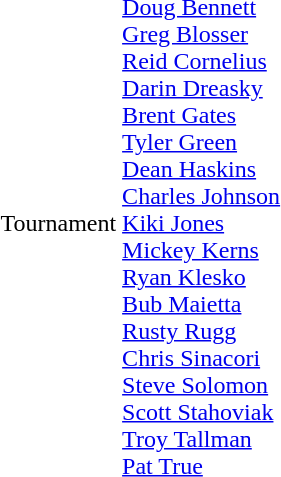<table>
<tr>
<td>Tournament</td>
<td><br><a href='#'>Doug Bennett</a><br><a href='#'>Greg Blosser</a><br><a href='#'>Reid Cornelius</a><br><a href='#'>Darin Dreasky</a><br><a href='#'>Brent Gates</a><br><a href='#'>Tyler Green</a><br><a href='#'>Dean Haskins</a><br><a href='#'>Charles Johnson</a><br><a href='#'>Kiki Jones</a><br><a href='#'>Mickey Kerns</a><br><a href='#'>Ryan Klesko</a><br><a href='#'>Bub Maietta</a><br><a href='#'>Rusty Rugg</a><br><a href='#'>Chris Sinacori</a><br><a href='#'>Steve Solomon</a><br><a href='#'>Scott Stahoviak</a><br><a href='#'>Troy Tallman</a><br><a href='#'>Pat True</a></td>
<td></td>
<td></td>
</tr>
</table>
